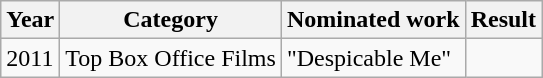<table class="wikitable">
<tr>
<th>Year</th>
<th>Category</th>
<th>Nominated work</th>
<th>Result</th>
</tr>
<tr>
<td>2011</td>
<td>Top Box Office Films</td>
<td>"Despicable Me"</td>
<td></td>
</tr>
</table>
